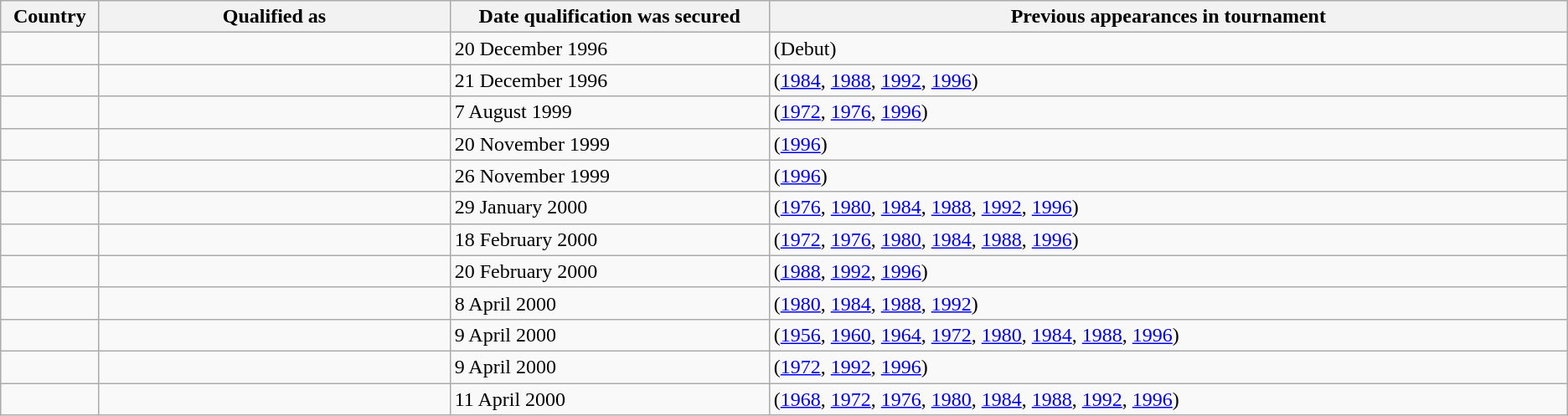<table class="wikitable sortable">
<tr>
<th style="width:1%;">Country</th>
<th style="width:11%;">Qualified as</th>
<th style="width:10%;">Date qualification was secured</th>
<th style="width:25%;">Previous appearances in tournament</th>
</tr>
<tr>
<td></td>
<td></td>
<td>20 December 1996</td>
<td> (Debut)</td>
</tr>
<tr>
<td></td>
<td></td>
<td>21 December 1996</td>
<td> (<a href='#'>1984</a>, <a href='#'>1988</a>, <a href='#'>1992</a>, <a href='#'>1996</a>)</td>
</tr>
<tr>
<td></td>
<td></td>
<td>7 August 1999</td>
<td> (<a href='#'>1972</a>, <a href='#'>1976</a>, <a href='#'>1996</a>)</td>
</tr>
<tr>
<td></td>
<td></td>
<td>20 November 1999</td>
<td> (<a href='#'>1996</a>)</td>
</tr>
<tr>
<td></td>
<td></td>
<td>26 November 1999</td>
<td> (<a href='#'>1996</a>)</td>
</tr>
<tr>
<td></td>
<td></td>
<td>29 January 2000</td>
<td> (<a href='#'>1976</a>, <a href='#'>1980</a>, <a href='#'>1984</a>, <a href='#'>1988</a>, <a href='#'>1992</a>, <a href='#'>1996</a>)</td>
</tr>
<tr>
<td></td>
<td></td>
<td>18 February 2000</td>
<td> (<a href='#'>1972</a>, <a href='#'>1976</a>, <a href='#'>1980</a>, <a href='#'>1984</a>, <a href='#'>1988</a>, <a href='#'>1996</a>)</td>
</tr>
<tr>
<td></td>
<td></td>
<td>20 February 2000</td>
<td> (<a href='#'>1988</a>, <a href='#'>1992</a>, <a href='#'>1996</a>)</td>
</tr>
<tr>
<td></td>
<td></td>
<td>8 April 2000</td>
<td> (<a href='#'>1980</a>, <a href='#'>1984</a>, <a href='#'>1988</a>, <a href='#'>1992</a>)</td>
</tr>
<tr>
<td></td>
<td></td>
<td>9 April 2000</td>
<td> (<a href='#'>1956</a>, <a href='#'>1960</a>, <a href='#'>1964</a>, <a href='#'>1972</a>, <a href='#'>1980</a>, <a href='#'>1984</a>, <a href='#'>1988</a>, <a href='#'>1996</a>)</td>
</tr>
<tr>
<td></td>
<td></td>
<td>9 April 2000</td>
<td> (<a href='#'>1972</a>, <a href='#'>1992</a>, <a href='#'>1996</a>)</td>
</tr>
<tr>
<td></td>
<td></td>
<td>11 April 2000</td>
<td> (<a href='#'>1968</a>, <a href='#'>1972</a>, <a href='#'>1976</a>, <a href='#'>1980</a>, <a href='#'>1984</a>, <a href='#'>1988</a>, <a href='#'>1992</a>, <a href='#'>1996</a>)</td>
</tr>
</table>
